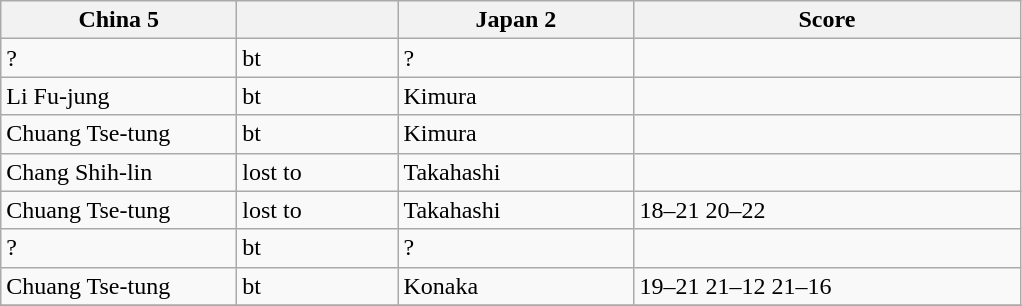<table class="wikitable">
<tr>
<th width=150> China 5</th>
<th width=100></th>
<th width=150> Japan 2</th>
<th width=250>Score</th>
</tr>
<tr>
<td>?</td>
<td>bt</td>
<td>?</td>
<td></td>
</tr>
<tr>
<td>Li Fu-jung</td>
<td>bt</td>
<td>Kimura</td>
<td></td>
</tr>
<tr>
<td>Chuang Tse-tung</td>
<td>bt</td>
<td>Kimura</td>
<td></td>
</tr>
<tr>
<td>Chang Shih-lin</td>
<td>lost to</td>
<td>Takahashi</td>
<td></td>
</tr>
<tr>
<td>Chuang Tse-tung</td>
<td>lost to</td>
<td>Takahashi</td>
<td>18–21 20–22</td>
</tr>
<tr>
<td>?</td>
<td>bt</td>
<td>?</td>
<td></td>
</tr>
<tr>
<td>Chuang Tse-tung</td>
<td>bt</td>
<td>Konaka</td>
<td>19–21 21–12 21–16</td>
</tr>
<tr>
</tr>
</table>
